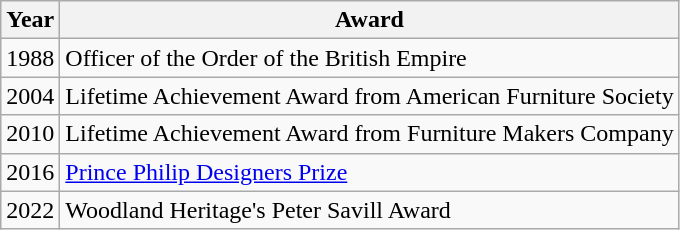<table class="wikitable">
<tr>
<th>Year</th>
<th>Award</th>
</tr>
<tr>
<td>1988</td>
<td>Officer of the Order of the British Empire</td>
</tr>
<tr>
<td>2004</td>
<td>Lifetime Achievement Award from American Furniture Society</td>
</tr>
<tr>
<td>2010</td>
<td>Lifetime Achievement Award from Furniture Makers Company</td>
</tr>
<tr>
<td>2016</td>
<td><a href='#'>Prince Philip Designers Prize</a></td>
</tr>
<tr>
<td>2022</td>
<td>Woodland Heritage's Peter Savill Award</td>
</tr>
</table>
